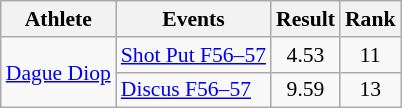<table class=wikitable style="font-size:90%">
<tr align=center>
<th scope="col">Athlete</th>
<th scope="col">Events</th>
<th scope="col">Result</th>
<th scope="col">Rank</th>
</tr>
<tr align=center>
<td align=left rowspan=2><a href='#'>Dague Diop</a></td>
<td align=left><a href='#'>Shot Put F56–57</a></td>
<td>4.53</td>
<td>11</td>
</tr>
<tr align=center>
<td align=left><a href='#'>Discus F56–57</a></td>
<td>9.59</td>
<td>13</td>
</tr>
</table>
